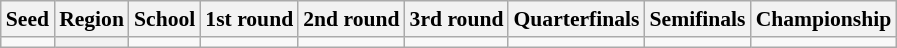<table class="sortable wikitable" style="white-space:nowrap; font-size:90%;">
<tr>
<th>Seed</th>
<th>Region</th>
<th>School</th>
<th>1st round</th>
<th>2nd round</th>
<th>3rd round</th>
<th>Quarterfinals</th>
<th>Semifinals</th>
<th>Championship</th>
</tr>
<tr>
<td></td>
<th></th>
<td></td>
<td></td>
<td></td>
<td></td>
<td></td>
<td></td>
</tr>
</table>
